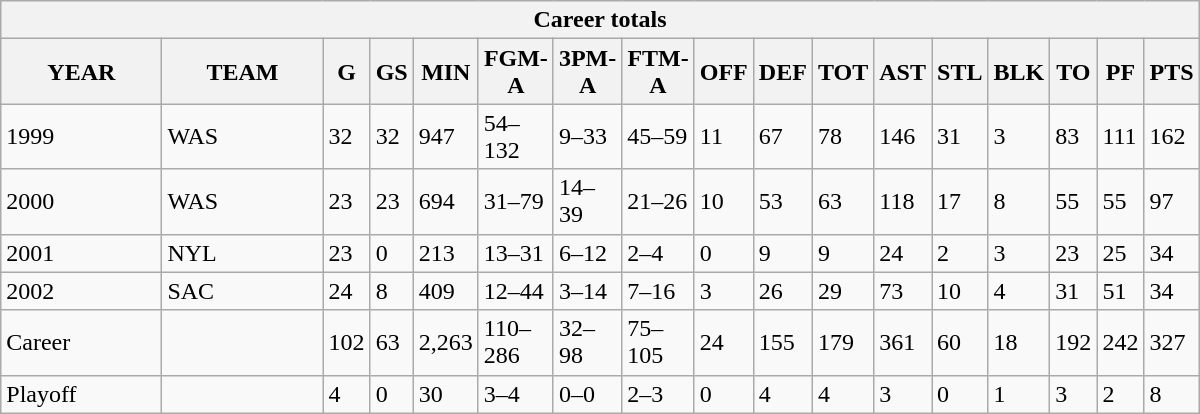<table class="wikitable" align="center" width="800px">
<tr>
<th colspan="17">Career totals</th>
</tr>
<tr>
<th align="center" width="100px">YEAR</th>
<th align="center" width="100px">TEAM</th>
<th align="center" width="20px">G</th>
<th align="center" width="20px">GS</th>
<th align="center" width="20px">MIN</th>
<th align="center" width="20px">FGM-A</th>
<th align="center" width="20px">3PM-A</th>
<th align="center" width="20px">FTM-A</th>
<th align="center" width="20px">OFF</th>
<th align="center" width="20px">DEF</th>
<th align="center" width="20px">TOT</th>
<th align="center" width="20px">AST</th>
<th align="center" width="20px">STL</th>
<th align="center" width="20px">BLK</th>
<th align="center" width="20px">TO</th>
<th align="center" width="20px">PF</th>
<th align="center" width="20px">PTS</th>
</tr>
<tr>
<td>1999</td>
<td>WAS</td>
<td>32</td>
<td>32</td>
<td>947</td>
<td>54–132</td>
<td>9–33</td>
<td>45–59</td>
<td>11</td>
<td>67</td>
<td>78</td>
<td>146</td>
<td>31</td>
<td>3</td>
<td>83</td>
<td>111</td>
<td>162</td>
</tr>
<tr>
<td>2000</td>
<td>WAS</td>
<td>23</td>
<td>23</td>
<td>694</td>
<td>31–79</td>
<td>14–39</td>
<td>21–26</td>
<td>10</td>
<td>53</td>
<td>63</td>
<td>118</td>
<td>17</td>
<td>8</td>
<td>55</td>
<td>55</td>
<td>97</td>
</tr>
<tr>
<td>2001</td>
<td>NYL</td>
<td>23</td>
<td>0</td>
<td>213</td>
<td>13–31</td>
<td>6–12</td>
<td>2–4</td>
<td>0</td>
<td>9</td>
<td>9</td>
<td>24</td>
<td>2</td>
<td>3</td>
<td>23</td>
<td>25</td>
<td>34</td>
</tr>
<tr>
<td>2002</td>
<td>SAC</td>
<td>24</td>
<td>8</td>
<td>409</td>
<td>12–44</td>
<td>3–14</td>
<td>7–16</td>
<td>3</td>
<td>26</td>
<td>29</td>
<td>73</td>
<td>10</td>
<td>4</td>
<td>31</td>
<td>51</td>
<td>34</td>
</tr>
<tr>
<td>Career</td>
<td></td>
<td>102</td>
<td>63</td>
<td>2,263</td>
<td>110–286</td>
<td>32–98</td>
<td>75–105</td>
<td>24</td>
<td>155</td>
<td>179</td>
<td>361</td>
<td>60</td>
<td>18</td>
<td>192</td>
<td>242</td>
<td>327</td>
</tr>
<tr>
<td>Playoff</td>
<td></td>
<td>4</td>
<td>0</td>
<td>30</td>
<td>3–4</td>
<td>0–0</td>
<td>2–3</td>
<td>0</td>
<td>4</td>
<td>4</td>
<td>3</td>
<td>0</td>
<td>1</td>
<td>3</td>
<td>2</td>
<td>8</td>
</tr>
</table>
